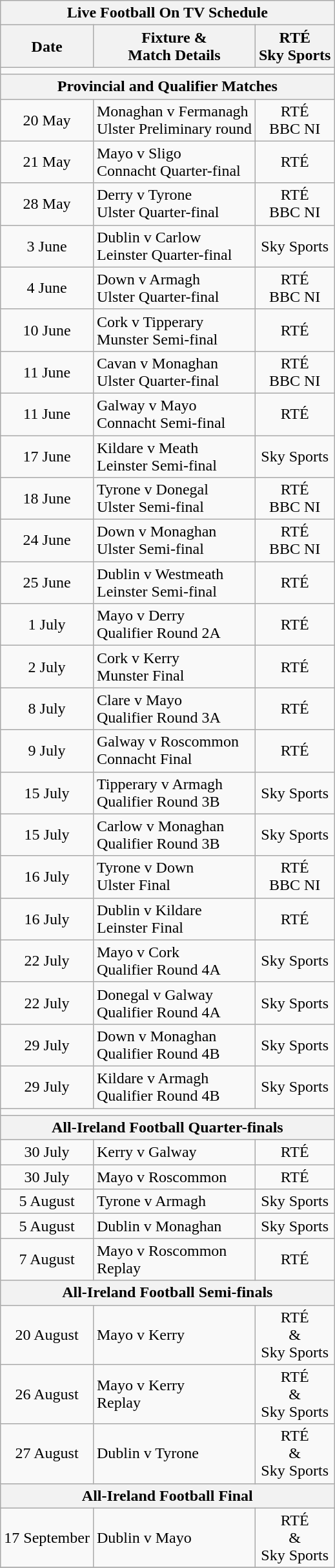<table class="wikitable mw-collapsible mw-collapsed">
<tr>
<th colspan="3">Live Football On TV Schedule</th>
</tr>
<tr>
<th>Date</th>
<th>Fixture &<br>Match Details</th>
<th>RTÉ<br>Sky Sports</th>
</tr>
<tr>
<td colspan="3" style="text-align: center;"></td>
</tr>
<tr>
<th colspan="3" style="text-align: center;">Provincial and Qualifier Matches</th>
</tr>
<tr>
<td align=center>20 May</td>
<td>Monaghan v Fermanagh<br>Ulster Preliminary round</td>
<td align=center>RTÉ<br>BBC NI</td>
</tr>
<tr>
<td align=center>21 May</td>
<td>Mayo v Sligo<br>Connacht Quarter-final</td>
<td align=center>RTÉ</td>
</tr>
<tr>
<td align=center>28 May</td>
<td>Derry v Tyrone<br>Ulster Quarter-final</td>
<td align=center>RTÉ<br>BBC NI</td>
</tr>
<tr>
<td align=center>3 June</td>
<td>Dublin v Carlow <br>Leinster Quarter-final</td>
<td align=center>Sky Sports</td>
</tr>
<tr>
<td align=center>4 June</td>
<td>Down v Armagh<br>Ulster Quarter-final</td>
<td align=center>RTÉ<br>BBC NI</td>
</tr>
<tr>
<td align=center>10 June</td>
<td>Cork v Tipperary<br>Munster Semi-final</td>
<td align=center>RTÉ</td>
</tr>
<tr>
<td align=center>11 June</td>
<td>Cavan v Monaghan<br>Ulster Quarter-final</td>
<td align=center>RTÉ<br>BBC NI</td>
</tr>
<tr>
<td align=center>11 June</td>
<td>Galway v Mayo<br>Connacht Semi-final</td>
<td align=center>RTÉ</td>
</tr>
<tr>
<td align=center>17 June</td>
<td>Kildare v Meath<br>Leinster Semi-final</td>
<td align=center>Sky Sports</td>
</tr>
<tr>
<td align=center>18 June</td>
<td>Tyrone v Donegal<br>Ulster Semi-final</td>
<td align=center>RTÉ<br>BBC NI</td>
</tr>
<tr>
<td align=center>24 June</td>
<td>Down v Monaghan<br>Ulster Semi-final</td>
<td align=center>RTÉ<br>BBC NI</td>
</tr>
<tr>
<td align=center>25 June</td>
<td>Dublin v Westmeath<br>Leinster Semi-final</td>
<td align=center>RTÉ</td>
</tr>
<tr>
<td align=center>1 July</td>
<td>Mayo v Derry<br>Qualifier Round 2A</td>
<td align=center>RTÉ</td>
</tr>
<tr>
<td align=center>2 July</td>
<td>Cork v Kerry <br>Munster Final</td>
<td align=center>RTÉ</td>
</tr>
<tr>
<td align=center>8 July</td>
<td>Clare v Mayo<br>Qualifier Round 3A</td>
<td align=center>RTÉ</td>
</tr>
<tr>
<td align=center>9 July</td>
<td>Galway v Roscommon<br>Connacht Final</td>
<td align=center>RTÉ</td>
</tr>
<tr>
<td align=center>15 July</td>
<td>Tipperary v Armagh<br>Qualifier Round 3B</td>
<td align=center>Sky Sports</td>
</tr>
<tr>
<td align=center>15 July</td>
<td>Carlow v Monaghan<br>Qualifier Round 3B</td>
<td align=center>Sky Sports</td>
</tr>
<tr>
<td align=center>16 July</td>
<td>Tyrone v Down<br>Ulster Final</td>
<td align=center>RTÉ<br>BBC NI</td>
</tr>
<tr>
<td align=center>16 July</td>
<td>Dublin v Kildare<br>Leinster Final</td>
<td align=center>RTÉ</td>
</tr>
<tr>
<td align=center>22 July</td>
<td>Mayo v Cork<br>Qualifier Round 4A</td>
<td align=center>Sky Sports</td>
</tr>
<tr>
<td align=center>22 July</td>
<td>Donegal v Galway<br>Qualifier Round 4A</td>
<td align=center>Sky Sports</td>
</tr>
<tr>
<td align=center>29 July</td>
<td>Down v Monaghan<br>Qualifier Round 4B</td>
<td align=center>Sky Sports</td>
</tr>
<tr>
<td align=center>29 July</td>
<td>Kildare v Armagh<br>Qualifier Round 4B</td>
<td align=center>Sky Sports</td>
</tr>
<tr>
<td colspan="3"></td>
</tr>
<tr>
<th colspan="3" style="text-align: center;">All-Ireland Football Quarter-finals</th>
</tr>
<tr>
<td align=center>30 July</td>
<td>Kerry v Galway</td>
<td align=center>RTÉ</td>
</tr>
<tr>
<td align=center>30 July</td>
<td>Mayo v Roscommon</td>
<td align=center>RTÉ</td>
</tr>
<tr>
<td align=center>5 August</td>
<td>Tyrone v Armagh</td>
<td align=center>Sky Sports</td>
</tr>
<tr>
<td align=center>5 August</td>
<td>Dublin v Monaghan</td>
<td align=center>Sky Sports</td>
</tr>
<tr>
<td align=center>7 August</td>
<td>Mayo v Roscommon<br>Replay</td>
<td align=center>RTÉ</td>
</tr>
<tr>
<th colspan="3" style="text-align: center;">All-Ireland Football Semi-finals</th>
</tr>
<tr>
<td align=center>20 August</td>
<td>Mayo v Kerry</td>
<td align=center>RTÉ<br>&<br>Sky Sports</td>
</tr>
<tr>
<td align=center>26 August</td>
<td>Mayo v Kerry<br>Replay</td>
<td align=center>RTÉ<br>&<br>Sky Sports</td>
</tr>
<tr>
<td align=center>27 August</td>
<td>Dublin v Tyrone</td>
<td align=center>RTÉ<br>&<br>Sky Sports</td>
</tr>
<tr>
<th colspan="3" style="text-align: center;">All-Ireland Football Final</th>
</tr>
<tr>
<td align=center>17 September</td>
<td>Dublin v Mayo</td>
<td align=center>RTÉ<br>&<br>Sky Sports</td>
</tr>
<tr>
</tr>
</table>
